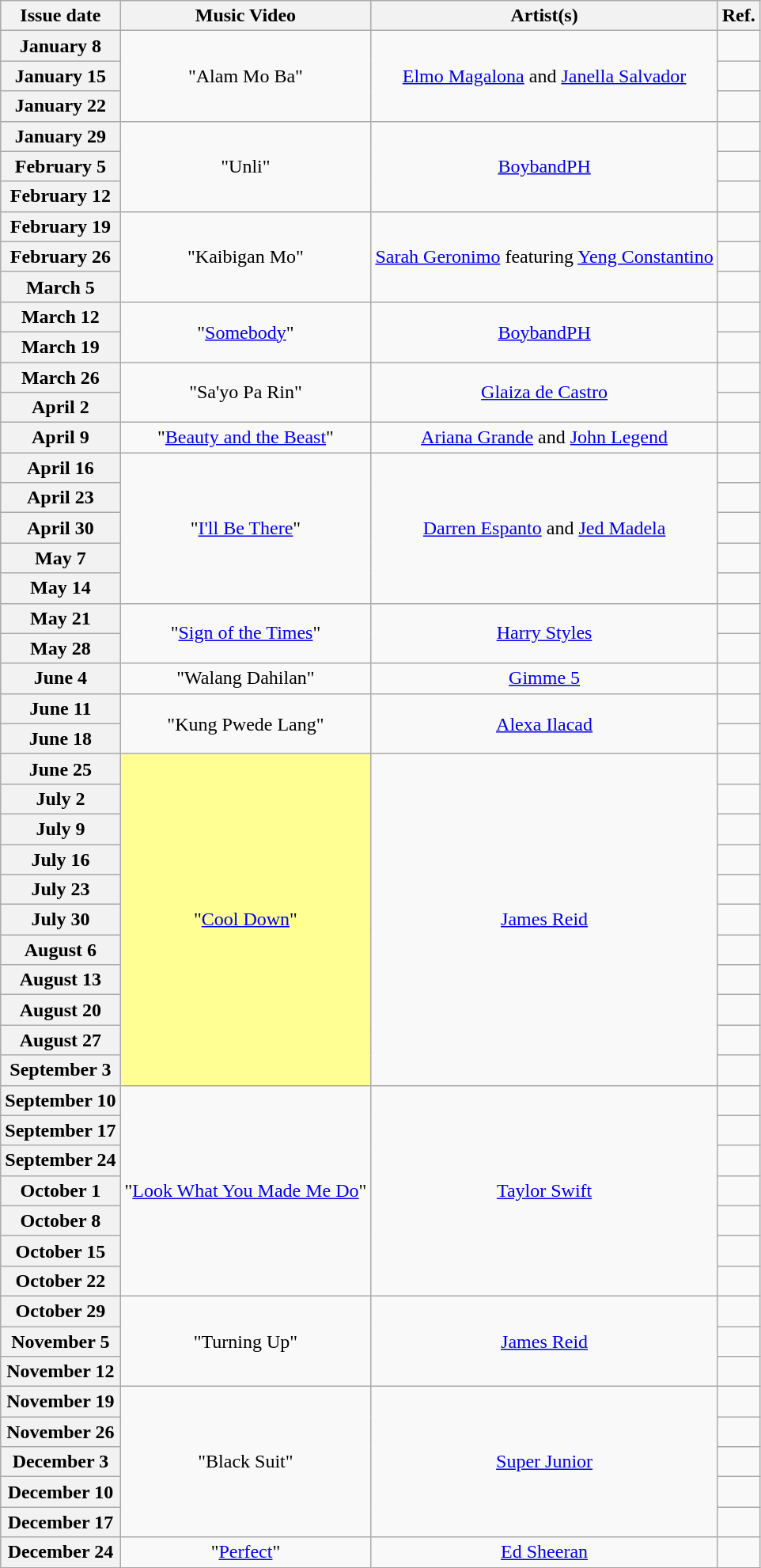<table class="wikitable plainrowheaders" style="text-align: center">
<tr>
<th>Issue date</th>
<th>Music Video</th>
<th>Artist(s)</th>
<th>Ref.</th>
</tr>
<tr>
<th scope="row">January 8</th>
<td rowspan=3>"Alam Mo Ba"</td>
<td rowspan=3><a href='#'>Elmo Magalona</a> and <a href='#'>Janella Salvador</a></td>
<td></td>
</tr>
<tr>
<th scope="row">January 15</th>
<td></td>
</tr>
<tr>
<th scope="row">January 22</th>
<td></td>
</tr>
<tr>
<th scope="row">January 29</th>
<td rowspan=3>"Unli"</td>
<td rowspan=3><a href='#'>BoybandPH</a></td>
<td></td>
</tr>
<tr>
<th scope="row">February 5</th>
<td></td>
</tr>
<tr>
<th scope="row">February 12</th>
<td></td>
</tr>
<tr>
<th scope="row">February 19</th>
<td rowspan=3>"Kaibigan Mo"</td>
<td rowspan=3><a href='#'>Sarah Geronimo</a> featuring <a href='#'>Yeng Constantino</a></td>
<td></td>
</tr>
<tr>
<th scope="row">February 26</th>
<td></td>
</tr>
<tr>
<th scope="row">March 5</th>
<td></td>
</tr>
<tr>
<th scope="row">March 12</th>
<td rowspan=2>"<a href='#'>Somebody</a>"</td>
<td rowspan=2><a href='#'>BoybandPH</a></td>
<td></td>
</tr>
<tr>
<th scope="row">March 19</th>
<td></td>
</tr>
<tr>
<th scope="row">March 26</th>
<td rowspan=2>"Sa'yo Pa Rin"</td>
<td rowspan=2><a href='#'>Glaiza de Castro</a></td>
<td></td>
</tr>
<tr>
<th scope="row">April 2</th>
<td></td>
</tr>
<tr>
<th scope="row">April 9</th>
<td rowspan=1>"<a href='#'>Beauty and the Beast</a>"</td>
<td rowspan=1><a href='#'>Ariana Grande</a> and <a href='#'>John Legend</a></td>
<td></td>
</tr>
<tr>
<th scope="row">April 16</th>
<td rowspan=5>"<a href='#'>I'll Be There</a>"</td>
<td rowspan=5><a href='#'>Darren Espanto</a> and <a href='#'>Jed Madela</a></td>
<td></td>
</tr>
<tr>
<th scope="row">April 23</th>
<td></td>
</tr>
<tr>
<th scope="row">April 30</th>
<td></td>
</tr>
<tr>
<th scope="row">May 7</th>
<td></td>
</tr>
<tr>
<th scope="row">May 14</th>
<td></td>
</tr>
<tr>
<th scope="row">May 21</th>
<td rowspan=2>"<a href='#'>Sign of the Times</a>"</td>
<td rowspan=2><a href='#'>Harry Styles</a></td>
<td></td>
</tr>
<tr>
<th scope="row">May 28</th>
<td></td>
</tr>
<tr>
<th scope="row">June 4</th>
<td>"Walang Dahilan"</td>
<td><a href='#'>Gimme 5</a></td>
<td></td>
</tr>
<tr>
<th scope="row">June 11</th>
<td rowspan=2>"Kung Pwede Lang"</td>
<td rowspan=2><a href='#'>Alexa Ilacad</a></td>
<td></td>
</tr>
<tr>
<th scope="row">June 18</th>
<td></td>
</tr>
<tr>
<th scope="row">June 25</th>
<td bgcolor=#FFFF94 rowspan=11>"<a href='#'>Cool Down</a>"</td>
<td rowspan=11><a href='#'>James Reid</a></td>
<td></td>
</tr>
<tr>
<th scope="row">July 2</th>
<td></td>
</tr>
<tr>
<th scope="row">July 9</th>
<td></td>
</tr>
<tr>
<th scope="row">July 16</th>
<td></td>
</tr>
<tr>
<th scope="row">July 23</th>
<td></td>
</tr>
<tr>
<th scope="row">July 30</th>
<td></td>
</tr>
<tr>
<th scope="row">August 6</th>
<td></td>
</tr>
<tr>
<th scope="row">August 13</th>
<td></td>
</tr>
<tr>
<th scope="row">August 20</th>
<td></td>
</tr>
<tr>
<th scope="row">August 27</th>
<td></td>
</tr>
<tr>
<th scope="row">September 3</th>
<td></td>
</tr>
<tr>
<th scope="row">September 10</th>
<td rowspan=7>"<a href='#'>Look What You Made Me Do</a>"</td>
<td rowspan=7><a href='#'>Taylor Swift</a></td>
<td></td>
</tr>
<tr>
<th scope="row">September 17</th>
<td></td>
</tr>
<tr>
<th scope="row">September 24</th>
<td></td>
</tr>
<tr>
<th scope="row">October 1</th>
<td></td>
</tr>
<tr>
<th scope="row">October 8</th>
<td></td>
</tr>
<tr>
<th scope="row">October 15</th>
<td></td>
</tr>
<tr>
<th scope="row">October 22</th>
<td></td>
</tr>
<tr>
<th scope="row">October 29</th>
<td rowspan=3>"Turning Up"</td>
<td rowspan=3><a href='#'>James Reid</a></td>
<td></td>
</tr>
<tr>
<th scope="row">November 5</th>
<td></td>
</tr>
<tr>
<th scope="row">November 12</th>
<td></td>
</tr>
<tr>
<th scope="row">November 19</th>
<td rowspan=5>"Black Suit"</td>
<td rowspan=5><a href='#'>Super Junior</a></td>
<td></td>
</tr>
<tr>
<th scope="row">November 26</th>
<td></td>
</tr>
<tr>
<th scope="row">December 3</th>
<td></td>
</tr>
<tr>
<th scope="row">December 10</th>
<td></td>
</tr>
<tr>
<th scope="row">December 17</th>
<td></td>
</tr>
<tr>
<th scope="row">December 24</th>
<td rowspan=1>"<a href='#'>Perfect</a>"</td>
<td rowspan=1><a href='#'>Ed Sheeran</a></td>
<td></td>
</tr>
</table>
